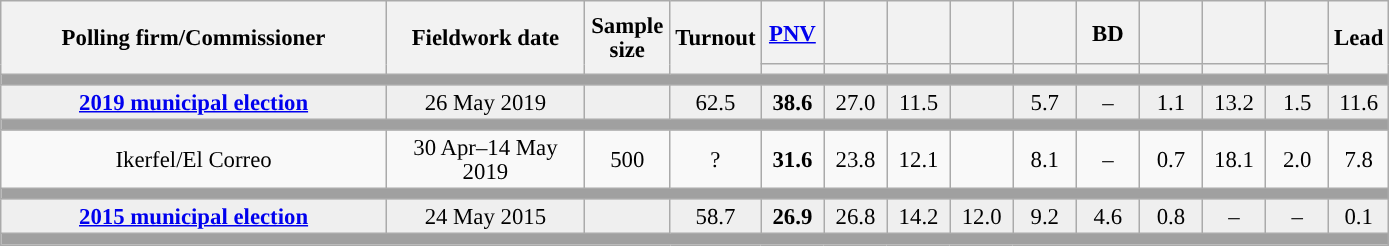<table class="wikitable collapsible collapsed" style="text-align:center; font-size:95%; line-height:16px;">
<tr style="height:42px;">
<th style="width:250px;" rowspan="2">Polling firm/Commissioner</th>
<th style="width:125px;" rowspan="2">Fieldwork date</th>
<th style="width:50px;" rowspan="2">Sample size</th>
<th style="width:45px;" rowspan="2">Turnout</th>
<th style="width:35px;"><a href='#'>PNV</a></th>
<th style="width:35px;"></th>
<th style="width:35px;"></th>
<th style="width:35px;"></th>
<th style="width:35px;"></th>
<th style="width:35px;">BD</th>
<th style="width:35px;"></th>
<th style="width:35px;"></th>
<th style="width:35px;"></th>
<th style="width:30px;" rowspan="2">Lead</th>
</tr>
<tr>
<th style="color:inherit;background:"></th>
<th style="color:inherit;background:"></th>
<th style="color:inherit;background:"></th>
<th style="color:inherit;background:"></th>
<th style="color:inherit;background:"></th>
<th style="color:inherit;background:"></th>
<th style="color:inherit;background:"></th>
<th style="color:inherit;background:"></th>
<th style="color:inherit;background:"></th>
</tr>
<tr>
<td colspan="14" style="background:#A0A0A0"></td>
</tr>
<tr style="background:#EFEFEF;">
<td><strong><a href='#'>2019 municipal election</a></strong></td>
<td>26 May 2019</td>
<td></td>
<td>62.5</td>
<td><strong>38.6</strong><br></td>
<td>27.0<br></td>
<td>11.5<br></td>
<td></td>
<td>5.7<br></td>
<td>–</td>
<td>1.1<br></td>
<td>13.2<br></td>
<td>1.5<br></td>
<td style="background:">11.6</td>
</tr>
<tr>
<td colspan="14" style="background:#A0A0A0"></td>
</tr>
<tr>
<td>Ikerfel/El Correo</td>
<td>30 Apr–14 May 2019</td>
<td>500</td>
<td>?</td>
<td><strong>31.6</strong><br></td>
<td>23.8<br></td>
<td>12.1<br></td>
<td></td>
<td>8.1<br></td>
<td>–</td>
<td>0.7<br></td>
<td>18.1<br></td>
<td>2.0<br></td>
<td style="background:">7.8</td>
</tr>
<tr>
<td colspan="14" style="background:#A0A0A0"></td>
</tr>
<tr style="background:#EFEFEF;">
<td><strong><a href='#'>2015 municipal election</a></strong></td>
<td>24 May 2015</td>
<td></td>
<td>58.7</td>
<td><strong>26.9</strong><br></td>
<td>26.8<br></td>
<td>14.2<br></td>
<td>12.0<br></td>
<td>9.2<br></td>
<td>4.6<br></td>
<td>0.8<br></td>
<td>–</td>
<td>–</td>
<td style="background:">0.1</td>
</tr>
<tr>
<td colspan="14" style="background:#A0A0A0"></td>
</tr>
</table>
